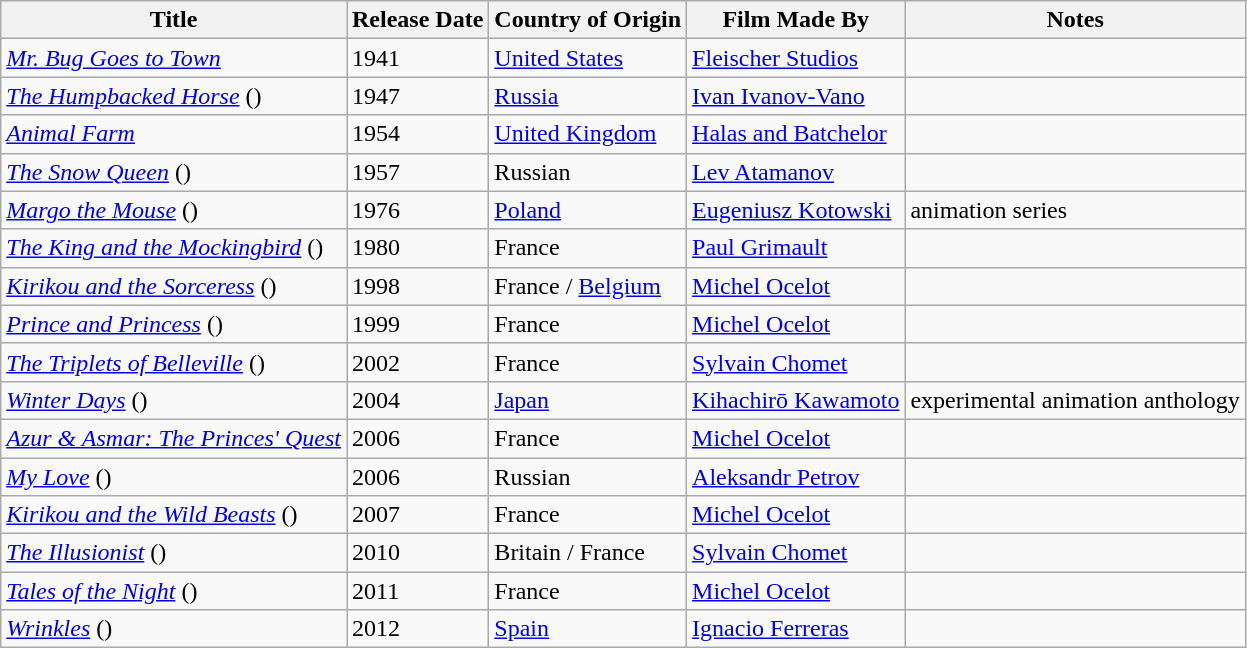<table class="wikitable sortable">
<tr>
<th data-sort-type=>Title</th>
<th data-sort-type=>Release Date</th>
<th data-sort-type=>Country of Origin</th>
<th data-sort-type=>Film Made By</th>
<th data-sort-type=>Notes</th>
</tr>
<tr>
<td><em><a href='#'>Mr. Bug Goes to Town</a></em></td>
<td>1941</td>
<td><a href='#'>United States</a></td>
<td><a href='#'>Fleischer Studios</a></td>
<td></td>
</tr>
<tr>
<td><em><a href='#'>The Humpbacked Horse</a></em>  ()</td>
<td>1947</td>
<td><a href='#'>Russia</a></td>
<td><a href='#'>Ivan Ivanov-Vano</a></td>
<td></td>
</tr>
<tr>
<td><em><a href='#'>Animal Farm</a></em></td>
<td>1954</td>
<td><a href='#'>United Kingdom</a></td>
<td><a href='#'>Halas and Batchelor</a></td>
<td></td>
</tr>
<tr>
<td><em><a href='#'>The Snow Queen</a></em> ()</td>
<td>1957</td>
<td>Russian</td>
<td><a href='#'>Lev Atamanov</a></td>
<td></td>
</tr>
<tr>
<td><em><a href='#'>Margo the Mouse</a></em> ()</td>
<td>1976</td>
<td><a href='#'>Poland</a></td>
<td><a href='#'>Eugeniusz Kotowski</a></td>
<td>animation series</td>
</tr>
<tr>
<td><em><a href='#'>The King and the Mockingbird</a></em> ()</td>
<td>1980</td>
<td>France</td>
<td><a href='#'>Paul Grimault</a></td>
<td></td>
</tr>
<tr>
<td><em><a href='#'>Kirikou and the Sorceress</a></em> ()</td>
<td>1998</td>
<td>France / <a href='#'>Belgium</a></td>
<td><a href='#'>Michel Ocelot</a></td>
<td></td>
</tr>
<tr>
<td><em><a href='#'>Prince and Princess</a></em> ()</td>
<td>1999</td>
<td>France</td>
<td><a href='#'>Michel Ocelot</a></td>
<td></td>
</tr>
<tr>
<td><em><a href='#'>The Triplets of Belleville</a></em>  ()</td>
<td>2002</td>
<td>France</td>
<td><a href='#'>Sylvain Chomet</a></td>
<td></td>
</tr>
<tr>
<td><em><a href='#'>Winter Days</a></em> ()</td>
<td>2004</td>
<td><a href='#'>Japan</a></td>
<td><a href='#'>Kihachirō Kawamoto</a></td>
<td>experimental animation anthology</td>
</tr>
<tr>
<td><em><a href='#'>Azur & Asmar: The Princes' Quest</a></em></td>
<td>2006</td>
<td>France</td>
<td><a href='#'>Michel Ocelot</a></td>
<td></td>
</tr>
<tr>
<td><em><a href='#'>My Love</a></em> ()</td>
<td>2006</td>
<td>Russian</td>
<td><a href='#'>Aleksandr Petrov</a></td>
<td></td>
</tr>
<tr>
<td><em><a href='#'>Kirikou and the Wild Beasts</a></em> ()</td>
<td>2007</td>
<td>France</td>
<td><a href='#'>Michel Ocelot</a></td>
<td></td>
</tr>
<tr>
<td><em><a href='#'>The Illusionist</a></em>  ()</td>
<td>2010</td>
<td>Britain / France</td>
<td><a href='#'>Sylvain Chomet</a></td>
<td></td>
</tr>
<tr>
<td><em><a href='#'>Tales of the Night</a></em> ()</td>
<td>2011</td>
<td>France</td>
<td><a href='#'>Michel Ocelot</a></td>
<td></td>
</tr>
<tr>
<td><em><a href='#'>Wrinkles</a></em> ()</td>
<td>2012</td>
<td><a href='#'>Spain</a></td>
<td><a href='#'>Ignacio Ferreras</a></td>
<td></td>
</tr>
</table>
